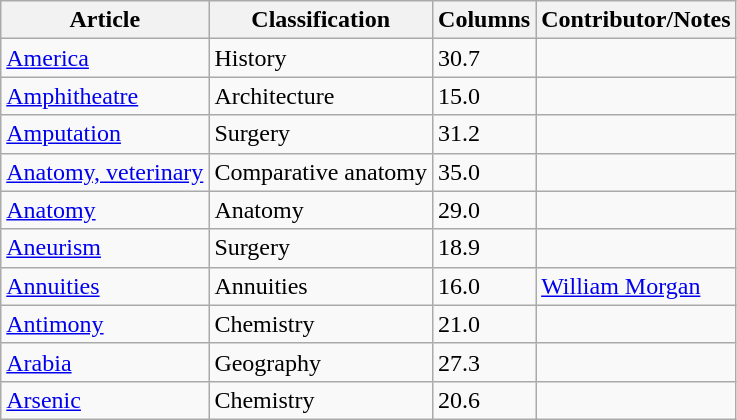<table class="wikitable">
<tr>
<th>Article</th>
<th>Classification</th>
<th>Columns</th>
<th>Contributor/Notes</th>
</tr>
<tr>
<td><a href='#'>America</a></td>
<td>History</td>
<td>30.7</td>
<td></td>
</tr>
<tr>
<td><a href='#'>Amphitheatre</a></td>
<td>Architecture</td>
<td>15.0</td>
<td></td>
</tr>
<tr>
<td><a href='#'>Amputation</a></td>
<td>Surgery</td>
<td>31.2</td>
<td></td>
</tr>
<tr>
<td><a href='#'>Anatomy, veterinary</a></td>
<td>Comparative anatomy</td>
<td>35.0</td>
<td></td>
</tr>
<tr>
<td><a href='#'>Anatomy</a></td>
<td>Anatomy</td>
<td>29.0</td>
<td></td>
</tr>
<tr>
<td><a href='#'>Aneurism</a></td>
<td>Surgery</td>
<td>18.9</td>
<td></td>
</tr>
<tr>
<td><a href='#'>Annuities</a></td>
<td>Annuities</td>
<td>16.0</td>
<td><a href='#'>William Morgan</a></td>
</tr>
<tr>
<td><a href='#'>Antimony</a></td>
<td>Chemistry</td>
<td>21.0</td>
<td></td>
</tr>
<tr>
<td><a href='#'>Arabia</a></td>
<td>Geography</td>
<td>27.3</td>
<td></td>
</tr>
<tr>
<td><a href='#'>Arsenic</a></td>
<td>Chemistry</td>
<td>20.6</td>
<td></td>
</tr>
</table>
